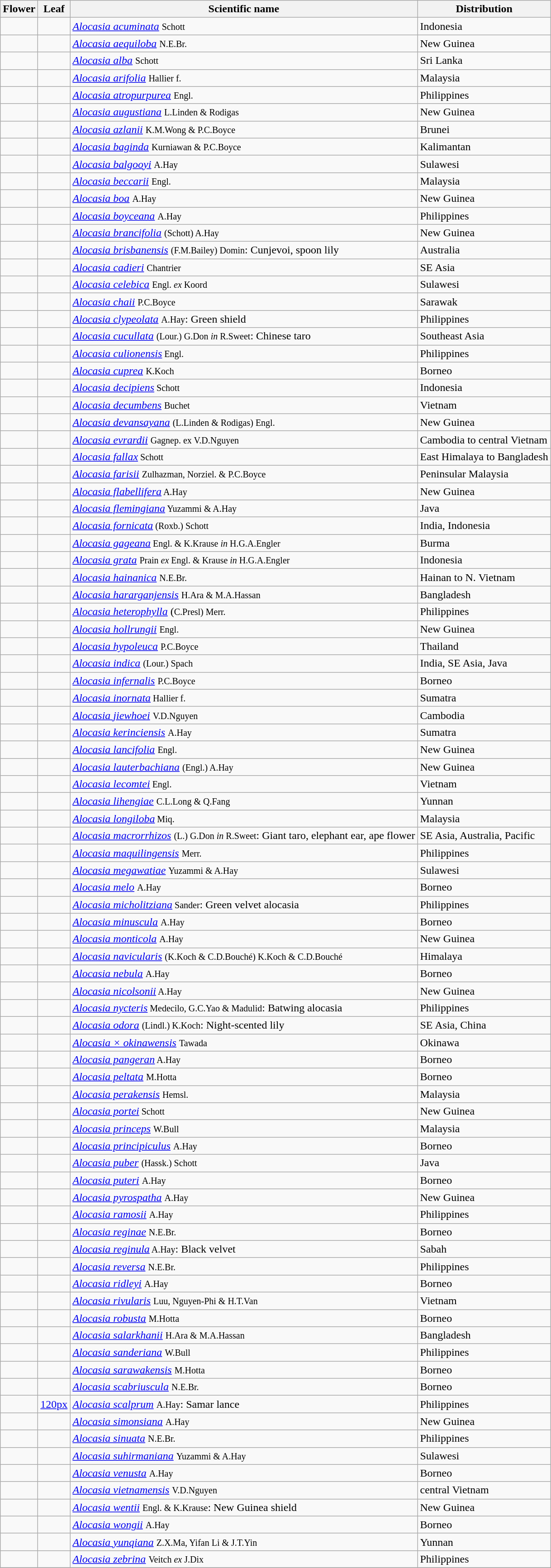<table class="wikitable sortable collapsible">
<tr>
<th>Flower</th>
<th>Leaf</th>
<th>Scientific name</th>
<th>Distribution</th>
</tr>
<tr>
<td></td>
<td></td>
<td><em><a href='#'>Alocasia acuminata</a></em> <small>Schott</small></td>
<td>Indonesia</td>
</tr>
<tr>
<td></td>
<td></td>
<td><em><a href='#'>Alocasia aequiloba</a></em> <small>N.E.Br.</small></td>
<td>New Guinea</td>
</tr>
<tr>
<td></td>
<td></td>
<td><em><a href='#'>Alocasia alba</a></em> <small>Schott</small></td>
<td>Sri Lanka</td>
</tr>
<tr>
<td></td>
<td></td>
<td><em><a href='#'>Alocasia arifolia</a></em> <small>Hallier f.</small></td>
<td>Malaysia</td>
</tr>
<tr>
<td></td>
<td></td>
<td><em><a href='#'>Alocasia atropurpurea</a></em> <small>Engl.</small></td>
<td>Philippines</td>
</tr>
<tr>
<td></td>
<td></td>
<td><em><a href='#'>Alocasia augustiana</a></em> <small>L.Linden & Rodigas</small></td>
<td>New Guinea</td>
</tr>
<tr>
<td></td>
<td></td>
<td><em><a href='#'>Alocasia azlanii</a></em> <small>K.M.Wong & P.C.Boyce</small></td>
<td>Brunei</td>
</tr>
<tr>
<td></td>
<td></td>
<td><em><a href='#'>Alocasia baginda</a></em> <small>Kurniawan & P.C.Boyce</small></td>
<td>Kalimantan</td>
</tr>
<tr>
<td></td>
<td></td>
<td><em><a href='#'>Alocasia balgooyi</a></em> <small>A.Hay</small></td>
<td>Sulawesi</td>
</tr>
<tr>
<td></td>
<td></td>
<td><em><a href='#'>Alocasia beccarii</a></em> <small>Engl.</small></td>
<td>Malaysia</td>
</tr>
<tr>
<td></td>
<td></td>
<td><em><a href='#'>Alocasia boa</a></em> <small>A.Hay</small></td>
<td>New Guinea</td>
</tr>
<tr>
<td><br></td>
<td><br></td>
<td><em><a href='#'>Alocasia boyceana</a></em> <small>A.Hay</small></td>
<td>Philippines</td>
</tr>
<tr>
<td></td>
<td></td>
<td><em><a href='#'>Alocasia brancifolia</a></em> <small>(Schott) A.Hay</small></td>
<td>New Guinea</td>
</tr>
<tr>
<td></td>
<td></td>
<td><em><a href='#'>Alocasia brisbanensis</a></em> <small>(F.M.Bailey) Domin</small>: Cunjevoi, spoon lily</td>
<td>Australia</td>
</tr>
<tr>
<td></td>
<td></td>
<td><em><a href='#'>Alocasia cadieri</a></em> <small>Chantrier</small></td>
<td>SE Asia</td>
</tr>
<tr>
<td></td>
<td></td>
<td><em><a href='#'>Alocasia celebica</a></em> <small>Engl. <em>ex</em> Koord</small></td>
<td>Sulawesi</td>
</tr>
<tr>
<td></td>
<td></td>
<td><em><a href='#'>Alocasia chaii</a></em> <small>P.C.Boyce</small></td>
<td>Sarawak</td>
</tr>
<tr>
<td></td>
<td></td>
<td><em><a href='#'>Alocasia clypeolata</a></em> <small>A.Hay</small>: Green shield</td>
<td>Philippines</td>
</tr>
<tr>
<td></td>
<td></td>
<td><em><a href='#'>Alocasia cucullata</a></em> <small>(Lour.) G.Don <em>in</em> R.Sweet</small>: Chinese taro</td>
<td>Southeast Asia</td>
</tr>
<tr>
<td></td>
<td></td>
<td><em><a href='#'>Alocasia culionensis</a></em><small> Engl.</small></td>
<td>Philippines</td>
</tr>
<tr>
<td></td>
<td></td>
<td><em><a href='#'>Alocasia cuprea</a></em> <small>K.Koch</small></td>
<td>Borneo</td>
</tr>
<tr>
<td></td>
<td></td>
<td><em><a href='#'>Alocasia decipiens</a></em><small> Schott</small></td>
<td>Indonesia</td>
</tr>
<tr>
<td></td>
<td></td>
<td><em><a href='#'>Alocasia decumbens</a> </em> <small>Buchet</small></td>
<td>Vietnam</td>
</tr>
<tr>
<td></td>
<td></td>
<td><em><a href='#'>Alocasia devansayana</a></em> <small>(L.Linden & Rodigas) Engl.</small></td>
<td>New Guinea</td>
</tr>
<tr>
<td></td>
<td></td>
<td><em><a href='#'>Alocasia evrardii</a></em> <small>Gagnep. ex V.D.Nguyen</small></td>
<td>Cambodia to central Vietnam</td>
</tr>
<tr>
<td></td>
<td></td>
<td><em><a href='#'>Alocasia fallax</a></em><small> Schott</small></td>
<td>East Himalaya to Bangladesh</td>
</tr>
<tr>
<td></td>
<td></td>
<td><em><a href='#'>Alocasia farisii</a></em> <small>Zulhazman, Norziel. & P.C.Boyce</small></td>
<td>Peninsular Malaysia</td>
</tr>
<tr>
<td></td>
<td></td>
<td><em><a href='#'>Alocasia flabellifera</a></em><small> A.Hay</small></td>
<td>New Guinea</td>
</tr>
<tr>
<td></td>
<td></td>
<td><em><a href='#'>Alocasia flemingiana</a></em><small> Yuzammi & A.Hay</small></td>
<td>Java</td>
</tr>
<tr>
<td></td>
<td></td>
<td><em><a href='#'>Alocasia fornicata</a></em><small> (Roxb.) Schott</small></td>
<td>India, Indonesia</td>
</tr>
<tr>
<td></td>
<td></td>
<td><em><a href='#'>Alocasia gageana</a></em><small> Engl. & K.Krause <em>in</em> H.G.A.Engler</small></td>
<td>Burma</td>
</tr>
<tr>
<td></td>
<td></td>
<td><em><a href='#'>Alocasia grata</a></em> <small>Prain <em>ex</em> Engl. & Krause <em>in</em> H.G.A.Engler</small></td>
<td>Indonesia</td>
</tr>
<tr>
<td></td>
<td></td>
<td><em><a href='#'>Alocasia hainanica</a></em> <small>N.E.Br.</small></td>
<td>Hainan to N. Vietnam</td>
</tr>
<tr>
<td></td>
<td></td>
<td><em><a href='#'>Alocasia hararganjensis</a></em> <small>H.Ara & M.A.Hassan</small></td>
<td>Bangladesh</td>
</tr>
<tr>
<td></td>
<td></td>
<td><em><a href='#'>Alocasia heterophylla</a></em> (<small>C.Presl) Merr.</small></td>
<td>Philippines</td>
</tr>
<tr>
<td></td>
<td></td>
<td><em><a href='#'>Alocasia hollrungii</a></em> <small>Engl.</small></td>
<td>New Guinea</td>
</tr>
<tr>
<td></td>
<td></td>
<td><em><a href='#'>Alocasia hypoleuca</a></em> <small>P.C.Boyce</small></td>
<td>Thailand</td>
</tr>
<tr>
<td></td>
<td></td>
<td><em><a href='#'>Alocasia indica</a></em> <small>(Lour.) Spach</small></td>
<td>India, SE Asia, Java</td>
</tr>
<tr>
<td></td>
<td></td>
<td><em><a href='#'>Alocasia infernalis</a></em> <small>P.C.Boyce</small></td>
<td>Borneo</td>
</tr>
<tr>
<td></td>
<td></td>
<td><em><a href='#'>Alocasia inornata</a></em><small> Hallier f.</small></td>
<td>Sumatra</td>
</tr>
<tr>
<td></td>
<td></td>
<td><em><a href='#'>Alocasia jiewhoei</a></em> <small>V.D.Nguyen</small></td>
<td>Cambodia</td>
</tr>
<tr>
<td></td>
<td></td>
<td><em><a href='#'>Alocasia kerinciensis</a></em> <small>A.Hay</small></td>
<td>Sumatra</td>
</tr>
<tr>
<td></td>
<td></td>
<td><em><a href='#'>Alocasia lancifolia</a></em> <small>Engl.</small></td>
<td>New Guinea</td>
</tr>
<tr>
<td></td>
<td></td>
<td><em><a href='#'>Alocasia lauterbachiana</a></em> <small>(Engl.) A.Hay</small></td>
<td>New Guinea</td>
</tr>
<tr>
<td></td>
<td></td>
<td><em><a href='#'>Alocasia lecomtei</a></em><small> Engl.</small></td>
<td>Vietnam</td>
</tr>
<tr>
<td></td>
<td></td>
<td><em><a href='#'>Alocasia lihengiae</a></em> <small>C.L.Long & Q.Fang</small></td>
<td>Yunnan</td>
</tr>
<tr>
<td></td>
<td></td>
<td><em><a href='#'>Alocasia longiloba</a></em><small> Miq.</small></td>
<td>Malaysia</td>
</tr>
<tr>
<td></td>
<td></td>
<td><em><a href='#'>Alocasia macrorrhizos</a></em> <small>(L.) G.Don <em>in</em> R.Sweet</small>: Giant taro, elephant ear, ape flower</td>
<td>SE Asia, Australia, Pacific</td>
</tr>
<tr>
<td></td>
<td></td>
<td><em><a href='#'>Alocasia maquilingensis</a></em> <small>Merr.</small></td>
<td>Philippines</td>
</tr>
<tr>
<td></td>
<td></td>
<td><em><a href='#'>Alocasia megawatiae</a></em> <small>Yuzammi & A.Hay</small></td>
<td>Sulawesi</td>
</tr>
<tr>
<td></td>
<td></td>
<td><em><a href='#'>Alocasia melo</a></em> <small>A.Hay</small></td>
<td>Borneo</td>
</tr>
<tr>
<td></td>
<td></td>
<td><em><a href='#'>Alocasia micholitziana</a></em><small> Sander</small>: Green velvet alocasia</td>
<td>Philippines</td>
</tr>
<tr>
<td></td>
<td></td>
<td><em><a href='#'>Alocasia minuscula</a></em> <small>A.Hay</small></td>
<td>Borneo</td>
</tr>
<tr>
<td></td>
<td></td>
<td><em><a href='#'>Alocasia monticola</a></em> <small>A.Hay</small></td>
<td>New Guinea</td>
</tr>
<tr>
<td></td>
<td></td>
<td><em><a href='#'>Alocasia navicularis</a></em> <small>(K.Koch & C.D.Bouché) K.Koch & C.D.Bouché</small></td>
<td>Himalaya</td>
</tr>
<tr>
<td></td>
<td></td>
<td><em><a href='#'>Alocasia nebula</a></em> <small>A.Hay</small></td>
<td>Borneo</td>
</tr>
<tr>
<td></td>
<td></td>
<td><em><a href='#'>Alocasia nicolsonii</a></em><small> A.Hay</small></td>
<td>New Guinea</td>
</tr>
<tr>
<td></td>
<td></td>
<td><em><a href='#'>Alocasia nycteris</a></em><small> Medecilo, G.C.Yao & Madulid</small>: Batwing alocasia</td>
<td>Philippines</td>
</tr>
<tr>
<td></td>
<td></td>
<td><em><a href='#'>Alocasia odora</a></em> <small>(Lindl.) K.Koch</small>: Night-scented lily</td>
<td>SE Asia, China</td>
</tr>
<tr>
<td></td>
<td></td>
<td><em><a href='#'>Alocasia × okinawensis</a></em> <small>Tawada</small></td>
<td>Okinawa</td>
</tr>
<tr>
<td></td>
<td></td>
<td><em><a href='#'>Alocasia pangeran</a></em><small> A.Hay</small></td>
<td>Borneo</td>
</tr>
<tr>
<td></td>
<td></td>
<td><em><a href='#'>Alocasia peltata</a></em> <small>M.Hotta</small></td>
<td>Borneo</td>
</tr>
<tr>
<td></td>
<td></td>
<td><em><a href='#'>Alocasia perakensis</a></em> <small>Hemsl.</small></td>
<td>Malaysia</td>
</tr>
<tr>
<td></td>
<td></td>
<td><em><a href='#'>Alocasia portei</a></em><small> Schott</small></td>
<td>New Guinea</td>
</tr>
<tr>
<td></td>
<td></td>
<td><em><a href='#'>Alocasia princeps</a></em> <small>W.Bull</small></td>
<td>Malaysia</td>
</tr>
<tr>
<td></td>
<td></td>
<td><em><a href='#'>Alocasia principiculus</a></em> <small>A.Hay</small></td>
<td>Borneo</td>
</tr>
<tr>
<td></td>
<td></td>
<td><em><a href='#'>Alocasia puber</a></em> <small>(Hassk.) Schott</small></td>
<td>Java</td>
</tr>
<tr>
<td></td>
<td></td>
<td><em><a href='#'>Alocasia puteri</a></em> <small>A.Hay</small></td>
<td>Borneo</td>
</tr>
<tr>
<td></td>
<td></td>
<td><em><a href='#'>Alocasia pyrospatha</a></em> <small>A.Hay</small></td>
<td>New Guinea</td>
</tr>
<tr>
<td></td>
<td></td>
<td><em><a href='#'>Alocasia ramosii</a></em> <small>A.Hay</small></td>
<td>Philippines</td>
</tr>
<tr>
<td></td>
<td></td>
<td><em><a href='#'>Alocasia reginae</a></em> <small>N.E.Br.</small></td>
<td>Borneo</td>
</tr>
<tr>
<td></td>
<td></td>
<td><em><a href='#'>Alocasia reginula</a></em><small> A.Hay</small>: Black velvet</td>
<td>Sabah</td>
</tr>
<tr>
<td></td>
<td></td>
<td><em><a href='#'>Alocasia reversa</a></em> <small>N.E.Br.</small></td>
<td>Philippines</td>
</tr>
<tr>
<td></td>
<td></td>
<td><em><a href='#'>Alocasia ridleyi</a></em> <small>A.Hay</small></td>
<td>Borneo</td>
</tr>
<tr>
<td></td>
<td></td>
<td><em><a href='#'>Alocasia rivularis</a></em> <small>Luu, Nguyen-Phi & H.T.Van</small></td>
<td>Vietnam</td>
</tr>
<tr>
<td></td>
<td></td>
<td><em><a href='#'>Alocasia robusta</a></em> <small>M.Hotta</small></td>
<td>Borneo</td>
</tr>
<tr>
<td></td>
<td></td>
<td><em><a href='#'>Alocasia salarkhanii</a></em> <small>H.Ara & M.A.Hassan</small></td>
<td>Bangladesh</td>
</tr>
<tr>
<td></td>
<td></td>
<td><em><a href='#'>Alocasia sanderiana</a></em> <small>W.Bull</small></td>
<td>Philippines</td>
</tr>
<tr>
<td></td>
<td></td>
<td><em><a href='#'>Alocasia sarawakensis</a></em> <small>M.Hotta</small></td>
<td>Borneo</td>
</tr>
<tr>
<td></td>
<td></td>
<td><em><a href='#'>Alocasia scabriuscula</a></em> <small>N.E.Br.</small></td>
<td>Borneo</td>
</tr>
<tr>
<td></td>
<td><a href='#'>120px</a></td>
<td><em><a href='#'>Alocasia scalprum</a></em> <small>A.Hay</small>: Samar lance</td>
<td>Philippines</td>
</tr>
<tr>
<td></td>
<td></td>
<td><em><a href='#'>Alocasia simonsiana</a></em> <small>A.Hay</small></td>
<td>New Guinea</td>
</tr>
<tr>
<td></td>
<td></td>
<td><em><a href='#'>Alocasia sinuata</a></em> <small>N.E.Br.</small></td>
<td>Philippines</td>
</tr>
<tr>
<td></td>
<td></td>
<td><em><a href='#'>Alocasia suhirmaniana</a></em> <small>Yuzammi & A.Hay</small></td>
<td>Sulawesi</td>
</tr>
<tr>
<td></td>
<td></td>
<td><em><a href='#'>Alocasia venusta</a></em> <small>A.Hay</small></td>
<td>Borneo</td>
</tr>
<tr>
<td></td>
<td></td>
<td><em><a href='#'>Alocasia vietnamensis</a></em> <small>V.D.Nguyen</small></td>
<td>central Vietnam</td>
</tr>
<tr>
<td></td>
<td></td>
<td><em><a href='#'>Alocasia wentii</a></em> <small> Engl. & K.Krause</small>: New Guinea shield</td>
<td>New Guinea</td>
</tr>
<tr>
<td></td>
<td></td>
<td><em><a href='#'>Alocasia wongii</a></em> <small> A.Hay</small></td>
<td>Borneo</td>
</tr>
<tr>
<td></td>
<td></td>
<td><em><a href='#'>Alocasia yunqiana</a></em> <small>Z.X.Ma, Yifan Li & J.T.Yin</small></td>
<td>Yunnan</td>
</tr>
<tr>
<td></td>
<td></td>
<td><em><a href='#'>Alocasia zebrina</a></em> <small>Veitch <em>ex</em> J.Dix</small></td>
<td>Philippines</td>
</tr>
<tr>
</tr>
</table>
